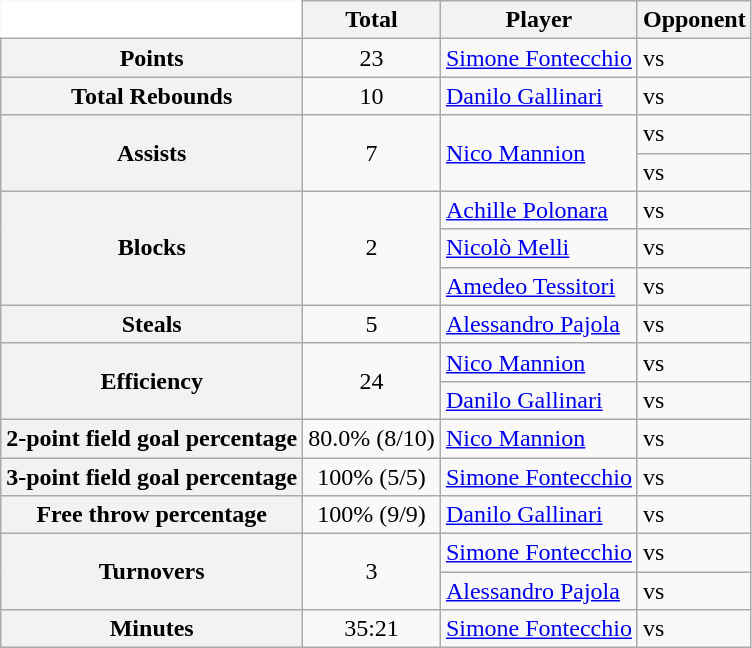<table class=wikitable style="border: none;">
<tr>
<th style="border: white; background: white;"></th>
<th>Total</th>
<th>Player</th>
<th>Opponent</th>
</tr>
<tr>
<th>Points</th>
<td align=center>23</td>
<td><a href='#'>Simone Fontecchio</a></td>
<td>vs </td>
</tr>
<tr>
<th>Total Rebounds</th>
<td align=center>10</td>
<td><a href='#'>Danilo Gallinari</a></td>
<td>vs </td>
</tr>
<tr>
<th rowspan=2>Assists</th>
<td rowspan=2 align=center>7</td>
<td rowspan=2><a href='#'>Nico Mannion</a></td>
<td>vs </td>
</tr>
<tr>
<td>vs </td>
</tr>
<tr>
<th rowspan=3>Blocks</th>
<td rowspan=3 align=center>2</td>
<td><a href='#'>Achille Polonara</a></td>
<td>vs </td>
</tr>
<tr>
<td><a href='#'>Nicolò Melli</a></td>
<td>vs </td>
</tr>
<tr>
<td><a href='#'>Amedeo Tessitori</a></td>
<td>vs </td>
</tr>
<tr>
<th>Steals</th>
<td align=center>5</td>
<td><a href='#'>Alessandro Pajola</a></td>
<td>vs </td>
</tr>
<tr>
<th rowspan=2>Efficiency</th>
<td align=center rowspan=2>24</td>
<td><a href='#'>Nico Mannion</a></td>
<td>vs </td>
</tr>
<tr>
<td><a href='#'>Danilo Gallinari</a></td>
<td>vs </td>
</tr>
<tr>
<th>2-point field goal percentage</th>
<td align=center>80.0% (8/10)</td>
<td><a href='#'>Nico Mannion</a></td>
<td>vs </td>
</tr>
<tr>
<th>3-point field goal percentage</th>
<td align=center>100% (5/5)</td>
<td><a href='#'>Simone Fontecchio</a></td>
<td>vs </td>
</tr>
<tr>
<th>Free throw percentage</th>
<td align=center>100% (9/9)</td>
<td><a href='#'>Danilo Gallinari</a></td>
<td>vs </td>
</tr>
<tr>
<th rowspan=2>Turnovers</th>
<td align=center rowspan=2>3</td>
<td><a href='#'>Simone Fontecchio</a></td>
<td>vs </td>
</tr>
<tr>
<td><a href='#'>Alessandro Pajola</a></td>
<td>vs </td>
</tr>
<tr>
<th>Minutes</th>
<td align=center>35:21</td>
<td><a href='#'>Simone Fontecchio</a></td>
<td>vs </td>
</tr>
</table>
